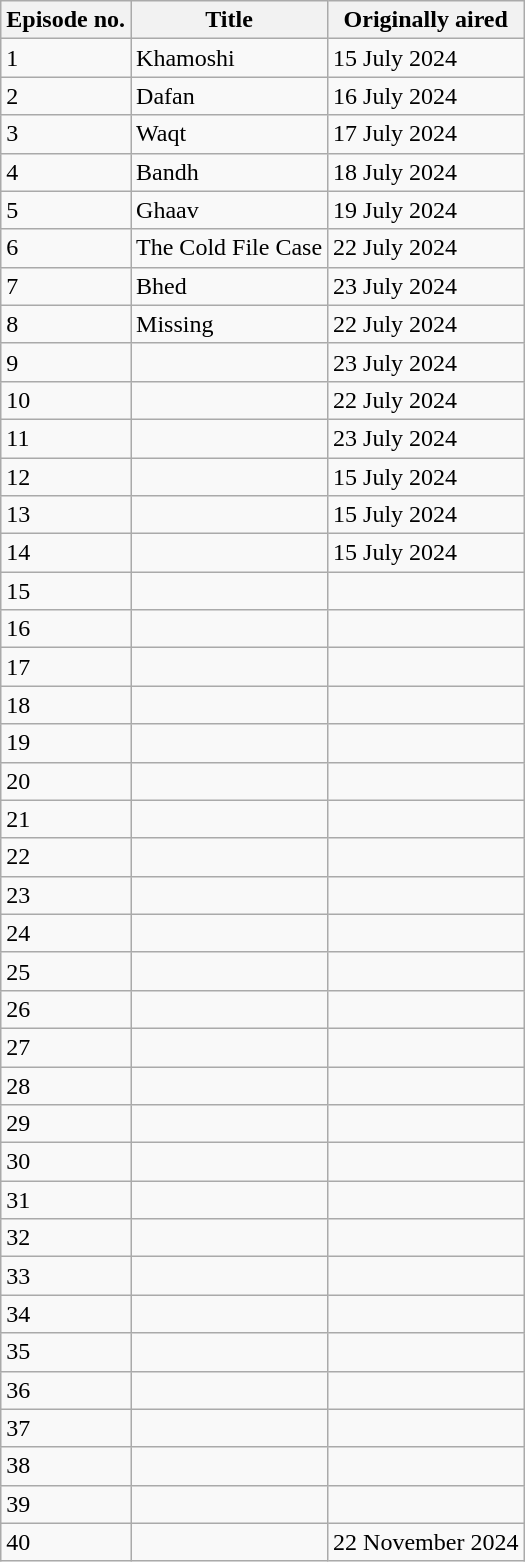<table class="wikitable">
<tr>
<th>Episode no.</th>
<th>Title</th>
<th>Originally aired</th>
</tr>
<tr>
<td><div> 1 </div></td>
<td>Khamoshi</td>
<td><div> 15 July 2024 </div></td>
</tr>
<tr>
<td><div> 2 </div></td>
<td>Dafan</td>
<td><div> 16 July 2024 </div></td>
</tr>
<tr>
<td><div> 3 </div></td>
<td>Waqt</td>
<td><div> 17 July 2024 </div></td>
</tr>
<tr>
<td><div> 4 </div></td>
<td>Bandh</td>
<td><div> 18 July 2024 </div></td>
</tr>
<tr>
<td><div> 5 </div></td>
<td>Ghaav</td>
<td><div> 19 July 2024 </div></td>
</tr>
<tr>
<td><div> 6 </div></td>
<td>The Cold File Case</td>
<td><div> 22 July 2024 </div></td>
</tr>
<tr>
<td><div> 7 </div></td>
<td>Bhed</td>
<td><div> 23 July 2024 </div></td>
</tr>
<tr>
<td><div> 8 </div></td>
<td>Missing</td>
<td><div> 22 July 2024 </div></td>
</tr>
<tr>
<td><div> 9 </div></td>
<td></td>
<td><div> 23 July 2024 </div></td>
</tr>
<tr>
<td><div> 10 </div></td>
<td></td>
<td><div> 22 July 2024 </div></td>
</tr>
<tr>
<td><div> 11 </div></td>
<td></td>
<td><div> 23 July 2024 </div></td>
</tr>
<tr>
<td><div> 12 </div></td>
<td></td>
<td><div> 15 July 2024 </div></td>
</tr>
<tr>
<td><div> 13 </div></td>
<td></td>
<td><div> 15 July 2024 </div></td>
</tr>
<tr>
<td><div> 14 </div></td>
<td></td>
<td><div> 15 July 2024 </div></td>
</tr>
<tr>
<td><div> 15 </div></td>
<td></td>
<td></td>
</tr>
<tr>
<td><div> 16 </div></td>
<td></td>
<td></td>
</tr>
<tr>
<td><div> 17 </div></td>
<td></td>
<td></td>
</tr>
<tr>
<td><div> 18 </div></td>
<td></td>
<td></td>
</tr>
<tr>
<td><div> 19 </div></td>
<td></td>
<td></td>
</tr>
<tr>
<td><div> 20 </div></td>
<td></td>
<td></td>
</tr>
<tr>
<td><div> 21 </div></td>
<td></td>
<td></td>
</tr>
<tr>
<td><div> 22 </div></td>
<td></td>
<td></td>
</tr>
<tr>
<td><div> 23 </div></td>
<td></td>
<td></td>
</tr>
<tr>
<td><div> 24 </div></td>
<td></td>
<td></td>
</tr>
<tr>
<td><div> 25 </div></td>
<td></td>
<td></td>
</tr>
<tr>
<td><div> 26 </div></td>
<td></td>
<td></td>
</tr>
<tr>
<td><div> 27 </div></td>
<td></td>
<td></td>
</tr>
<tr>
<td><div> 28 </div></td>
<td></td>
<td></td>
</tr>
<tr>
<td><div> 29 </div></td>
<td></td>
<td></td>
</tr>
<tr>
<td><div> 30 </div></td>
<td></td>
<td></td>
</tr>
<tr>
<td><div> 31 </div></td>
<td></td>
<td></td>
</tr>
<tr>
<td><div> 32 </div></td>
<td></td>
<td></td>
</tr>
<tr>
<td><div> 33 </div></td>
<td></td>
<td></td>
</tr>
<tr>
<td><div> 34 </div></td>
<td></td>
<td></td>
</tr>
<tr>
<td><div> 35 </div></td>
<td></td>
<td></td>
</tr>
<tr>
<td><div> 36 </div></td>
<td></td>
<td></td>
</tr>
<tr>
<td><div> 37 </div></td>
<td></td>
<td></td>
</tr>
<tr>
<td><div> 38 </div></td>
<td></td>
<td></td>
</tr>
<tr>
<td><div> 39 </div></td>
<td></td>
<td></td>
</tr>
<tr>
<td><div> 40 </div></td>
<td></td>
<td><div> 22 November 2024 </div></td>
</tr>
</table>
